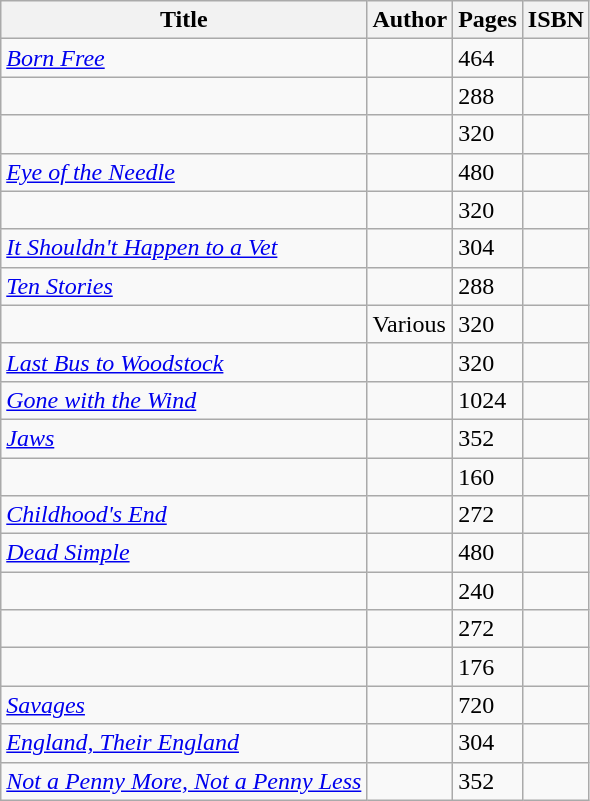<table class="wikitable sortable">
<tr>
<th scope="col">Title</th>
<th scope="col">Author</th>
<th scope="col">Pages</th>
<th scope="col">ISBN</th>
</tr>
<tr>
<td><em><a href='#'>Born Free</a></em></td>
<td></td>
<td>464</td>
<td></td>
</tr>
<tr>
<td></td>
<td></td>
<td>288</td>
<td></td>
</tr>
<tr>
<td></td>
<td></td>
<td>320</td>
<td></td>
</tr>
<tr>
<td><em><a href='#'>Eye of the Needle</a></em></td>
<td></td>
<td>480</td>
<td></td>
</tr>
<tr>
<td></td>
<td></td>
<td>320</td>
<td></td>
</tr>
<tr>
<td><a href='#'><em>It Shouldn't Happen to a Vet</em></a></td>
<td></td>
<td>304</td>
<td></td>
</tr>
<tr>
<td><em><a href='#'>Ten Stories</a></em></td>
<td></td>
<td>288</td>
<td></td>
</tr>
<tr>
<td></td>
<td>Various</td>
<td>320</td>
<td></td>
</tr>
<tr>
<td><em><a href='#'>Last Bus to Woodstock</a></em></td>
<td></td>
<td>320</td>
<td></td>
</tr>
<tr>
<td><em><a href='#'>Gone with the Wind</a></em></td>
<td></td>
<td>1024</td>
<td></td>
</tr>
<tr>
<td><em><a href='#'>Jaws</a></em></td>
<td></td>
<td>352</td>
<td></td>
</tr>
<tr>
<td></td>
<td></td>
<td>160</td>
<td></td>
</tr>
<tr>
<td><em><a href='#'>Childhood's End</a></em></td>
<td></td>
<td>272</td>
<td></td>
</tr>
<tr>
<td><em><a href='#'>Dead Simple</a></em></td>
<td></td>
<td>480</td>
<td></td>
</tr>
<tr>
<td></td>
<td></td>
<td>240</td>
<td></td>
</tr>
<tr>
<td></td>
<td></td>
<td>272</td>
<td></td>
</tr>
<tr>
<td></td>
<td></td>
<td>176</td>
<td></td>
</tr>
<tr>
<td><em><a href='#'>Savages</a></em></td>
<td></td>
<td>720</td>
<td></td>
</tr>
<tr>
<td><em><a href='#'>England, Their England</a></em></td>
<td></td>
<td>304</td>
<td></td>
</tr>
<tr>
<td><em><a href='#'>Not a Penny More, Not a Penny Less</a></em></td>
<td></td>
<td>352</td>
<td></td>
</tr>
</table>
